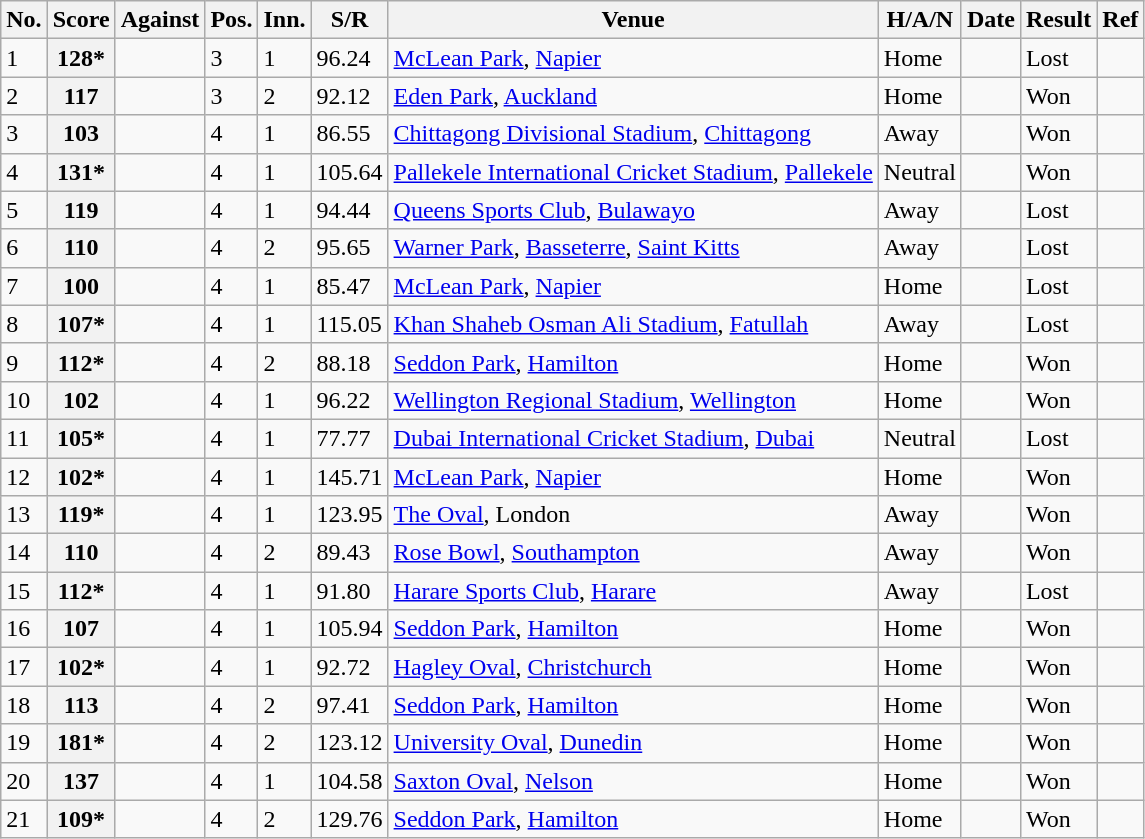<table class="wikitable plainrowheaders sortable">
<tr>
<th>No.</th>
<th>Score</th>
<th>Against</th>
<th>Pos.</th>
<th>Inn.</th>
<th>S/R</th>
<th>Venue</th>
<th>H/A/N</th>
<th>Date</th>
<th>Result</th>
<th scope="col" class="unsortable">Ref</th>
</tr>
<tr>
<td>1</td>
<th scope="row"> 128*</th>
<td></td>
<td>3</td>
<td>1</td>
<td>96.24</td>
<td><a href='#'>McLean Park</a>, <a href='#'>Napier</a></td>
<td>Home</td>
<td></td>
<td>Lost</td>
<td></td>
</tr>
<tr>
<td>2</td>
<th scope="row"> 117 </th>
<td></td>
<td>3</td>
<td>2</td>
<td>92.12</td>
<td><a href='#'>Eden Park</a>, <a href='#'>Auckland</a></td>
<td>Home</td>
<td></td>
<td>Won</td>
<td></td>
</tr>
<tr>
<td>3</td>
<th scope="row"> 103 </th>
<td></td>
<td>4</td>
<td>1</td>
<td>86.55</td>
<td><a href='#'>Chittagong Divisional Stadium</a>, <a href='#'>Chittagong</a></td>
<td>Away</td>
<td></td>
<td>Won</td>
<td></td>
</tr>
<tr>
<td>4</td>
<th scope="row"> 131* </th>
<td></td>
<td>4</td>
<td>1</td>
<td>105.64</td>
<td><a href='#'>Pallekele International Cricket Stadium</a>, <a href='#'>Pallekele</a></td>
<td>Neutral</td>
<td></td>
<td>Won</td>
<td></td>
</tr>
<tr>
<td>5</td>
<th scope="row"> 119</th>
<td></td>
<td>4</td>
<td>1</td>
<td>94.44</td>
<td><a href='#'>Queens Sports Club</a>, <a href='#'>Bulawayo</a></td>
<td>Away</td>
<td></td>
<td>Lost</td>
<td></td>
</tr>
<tr>
<td>6</td>
<th scope="row"> 110</th>
<td></td>
<td>4</td>
<td>2</td>
<td>95.65</td>
<td><a href='#'>Warner Park</a>, <a href='#'>Basseterre</a>, <a href='#'>Saint Kitts</a></td>
<td>Away</td>
<td></td>
<td>Lost</td>
<td></td>
</tr>
<tr>
<td>7</td>
<th scope="row"> 100</th>
<td></td>
<td>4</td>
<td>1</td>
<td>85.47</td>
<td><a href='#'>McLean Park</a>, <a href='#'>Napier</a></td>
<td>Home</td>
<td></td>
<td>Lost</td>
<td></td>
</tr>
<tr>
<td>8</td>
<th scope="row"> 107*</th>
<td></td>
<td>4</td>
<td>1</td>
<td>115.05</td>
<td><a href='#'>Khan Shaheb Osman Ali Stadium</a>, <a href='#'>Fatullah</a></td>
<td>Away</td>
<td></td>
<td>Lost</td>
<td></td>
</tr>
<tr>
<td>9</td>
<th scope="row"> 112* </th>
<td></td>
<td>4</td>
<td>2</td>
<td>88.18</td>
<td><a href='#'>Seddon Park</a>, <a href='#'>Hamilton</a></td>
<td>Home</td>
<td></td>
<td>Won</td>
<td></td>
</tr>
<tr>
<td>10</td>
<th scope="row"> 102 </th>
<td></td>
<td>4</td>
<td>1</td>
<td>96.22</td>
<td><a href='#'>Wellington Regional Stadium</a>, <a href='#'>Wellington</a></td>
<td>Home</td>
<td></td>
<td>Won</td>
<td></td>
</tr>
<tr>
<td>11</td>
<th scope="row"> 105*</th>
<td></td>
<td>4</td>
<td>1</td>
<td>77.77</td>
<td><a href='#'>Dubai International Cricket Stadium</a>, <a href='#'>Dubai</a></td>
<td>Neutral</td>
<td></td>
<td>Lost</td>
<td></td>
</tr>
<tr>
<td>12</td>
<th scope="row"> 102*</th>
<td></td>
<td>4</td>
<td>1</td>
<td>145.71</td>
<td><a href='#'>McLean Park</a>, <a href='#'>Napier</a></td>
<td>Home</td>
<td></td>
<td>Won</td>
<td></td>
</tr>
<tr>
<td>13</td>
<th scope="row"> 119* </th>
<td></td>
<td>4</td>
<td>1</td>
<td>123.95</td>
<td><a href='#'>The Oval</a>, London</td>
<td>Away</td>
<td></td>
<td>Won</td>
<td></td>
</tr>
<tr>
<td>14</td>
<th scope="row"> 110</th>
<td></td>
<td>4</td>
<td>2</td>
<td>89.43</td>
<td><a href='#'>Rose Bowl</a>, <a href='#'>Southampton</a></td>
<td>Away</td>
<td></td>
<td>Won</td>
<td></td>
</tr>
<tr>
<td>15</td>
<th scope="row"> 112*</th>
<td></td>
<td>4</td>
<td>1</td>
<td>91.80</td>
<td><a href='#'>Harare Sports Club</a>, <a href='#'>Harare</a></td>
<td>Away</td>
<td></td>
<td>Lost</td>
<td></td>
</tr>
<tr>
<td>16</td>
<th scope="row"> 107</th>
<td></td>
<td>4</td>
<td>1</td>
<td>105.94</td>
<td><a href='#'>Seddon Park</a>, <a href='#'>Hamilton</a></td>
<td>Home</td>
<td></td>
<td>Won</td>
<td></td>
</tr>
<tr>
<td>17</td>
<th scope="row"> 102* </th>
<td></td>
<td>4</td>
<td>1</td>
<td>92.72</td>
<td><a href='#'>Hagley Oval</a>, <a href='#'>Christchurch</a></td>
<td>Home</td>
<td></td>
<td>Won</td>
<td></td>
</tr>
<tr>
<td>18</td>
<th scope="row"> 113 </th>
<td></td>
<td>4</td>
<td>2</td>
<td>97.41</td>
<td><a href='#'>Seddon Park</a>, <a href='#'>Hamilton</a></td>
<td>Home</td>
<td></td>
<td>Won</td>
<td></td>
</tr>
<tr>
<td>19</td>
<th scope="row"> 181* </th>
<td></td>
<td>4</td>
<td>2</td>
<td>123.12</td>
<td><a href='#'>University Oval</a>, <a href='#'>Dunedin</a></td>
<td>Home</td>
<td></td>
<td>Won</td>
<td></td>
</tr>
<tr>
<td>20</td>
<th scope="row"> 137 </th>
<td></td>
<td>4</td>
<td>1</td>
<td>104.58</td>
<td><a href='#'>Saxton Oval</a>, <a href='#'>Nelson</a></td>
<td>Home</td>
<td></td>
<td>Won</td>
<td></td>
</tr>
<tr>
<td>21</td>
<th scope="row"> 109* </th>
<td></td>
<td>4</td>
<td>2</td>
<td>129.76</td>
<td><a href='#'>Seddon Park</a>, <a href='#'>Hamilton</a></td>
<td>Home</td>
<td></td>
<td>Won</td>
<td></td>
</tr>
</table>
